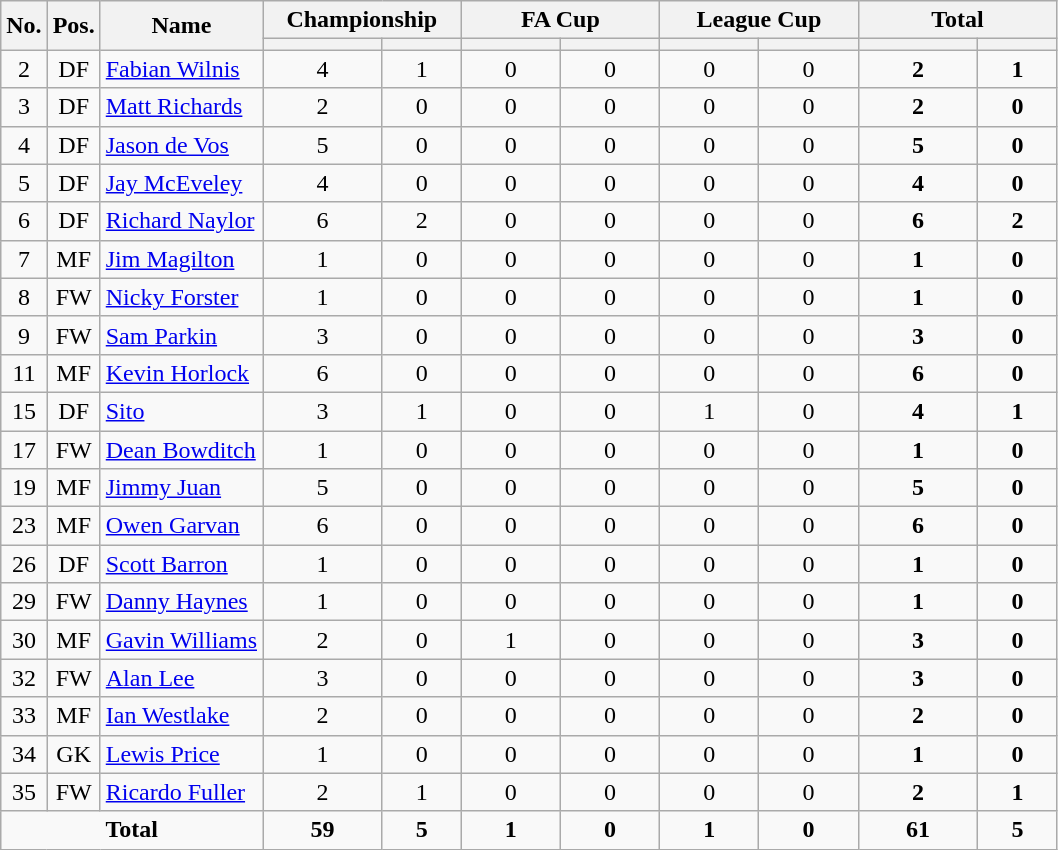<table class="wikitable sortable" style="text-align: center;">
<tr>
<th rowspan="2">No.</th>
<th rowspan="2">Pos.</th>
<th rowspan="2">Name</th>
<th colspan="2" width=125>Championship</th>
<th colspan="2" width=125>FA Cup</th>
<th colspan="2" width=125>League Cup</th>
<th colspan="2" width=125>Total</th>
</tr>
<tr>
<th></th>
<th></th>
<th></th>
<th></th>
<th></th>
<th></th>
<th></th>
<th></th>
</tr>
<tr>
<td>2</td>
<td>DF</td>
<td align="left"> <a href='#'>Fabian Wilnis</a></td>
<td>4</td>
<td>1</td>
<td>0</td>
<td>0</td>
<td>0</td>
<td>0</td>
<td><strong>2</strong></td>
<td><strong>1</strong></td>
</tr>
<tr>
<td>3</td>
<td>DF</td>
<td align="left"> <a href='#'>Matt Richards</a></td>
<td>2</td>
<td>0</td>
<td>0</td>
<td>0</td>
<td>0</td>
<td>0</td>
<td><strong>2</strong></td>
<td><strong>0</strong></td>
</tr>
<tr>
<td>4</td>
<td>DF</td>
<td align="left"> <a href='#'>Jason de Vos</a></td>
<td>5</td>
<td>0</td>
<td>0</td>
<td>0</td>
<td>0</td>
<td>0</td>
<td><strong>5</strong></td>
<td><strong>0</strong></td>
</tr>
<tr>
<td>5</td>
<td>DF</td>
<td align="left"> <a href='#'>Jay McEveley</a></td>
<td>4</td>
<td>0</td>
<td>0</td>
<td>0</td>
<td>0</td>
<td>0</td>
<td><strong>4</strong></td>
<td><strong>0</strong></td>
</tr>
<tr>
<td>6</td>
<td>DF</td>
<td align="left"> <a href='#'>Richard Naylor</a></td>
<td>6</td>
<td>2</td>
<td>0</td>
<td>0</td>
<td>0</td>
<td>0</td>
<td><strong>6</strong></td>
<td><strong>2</strong></td>
</tr>
<tr>
<td>7</td>
<td>MF</td>
<td align="left"> <a href='#'>Jim Magilton</a></td>
<td>1</td>
<td>0</td>
<td>0</td>
<td>0</td>
<td>0</td>
<td>0</td>
<td><strong>1</strong></td>
<td><strong>0</strong></td>
</tr>
<tr>
<td>8</td>
<td>FW</td>
<td align="left"> <a href='#'>Nicky Forster</a></td>
<td>1</td>
<td>0</td>
<td>0</td>
<td>0</td>
<td>0</td>
<td>0</td>
<td><strong>1</strong></td>
<td><strong>0</strong></td>
</tr>
<tr>
<td>9</td>
<td>FW</td>
<td align="left"> <a href='#'>Sam Parkin</a></td>
<td>3</td>
<td>0</td>
<td>0</td>
<td>0</td>
<td>0</td>
<td>0</td>
<td><strong>3</strong></td>
<td><strong>0</strong></td>
</tr>
<tr>
<td>11</td>
<td>MF</td>
<td align="left"> <a href='#'>Kevin Horlock</a></td>
<td>6</td>
<td>0</td>
<td>0</td>
<td>0</td>
<td>0</td>
<td>0</td>
<td><strong>6</strong></td>
<td><strong>0</strong></td>
</tr>
<tr>
<td>15</td>
<td>DF</td>
<td align="left"> <a href='#'>Sito</a></td>
<td>3</td>
<td>1</td>
<td>0</td>
<td>0</td>
<td>1</td>
<td>0</td>
<td><strong>4</strong></td>
<td><strong>1</strong></td>
</tr>
<tr>
<td>17</td>
<td>FW</td>
<td align="left"> <a href='#'>Dean Bowditch</a></td>
<td>1</td>
<td>0</td>
<td>0</td>
<td>0</td>
<td>0</td>
<td>0</td>
<td><strong>1</strong></td>
<td><strong>0</strong></td>
</tr>
<tr>
<td>19</td>
<td>MF</td>
<td align="left"> <a href='#'>Jimmy Juan</a></td>
<td>5</td>
<td>0</td>
<td>0</td>
<td>0</td>
<td>0</td>
<td>0</td>
<td><strong>5</strong></td>
<td><strong>0</strong></td>
</tr>
<tr>
<td>23</td>
<td>MF</td>
<td align="left"> <a href='#'>Owen Garvan</a></td>
<td>6</td>
<td>0</td>
<td>0</td>
<td>0</td>
<td>0</td>
<td>0</td>
<td><strong>6</strong></td>
<td><strong>0</strong></td>
</tr>
<tr>
<td>26</td>
<td>DF</td>
<td align="left"> <a href='#'>Scott Barron</a></td>
<td>1</td>
<td>0</td>
<td>0</td>
<td>0</td>
<td>0</td>
<td>0</td>
<td><strong>1</strong></td>
<td><strong>0</strong></td>
</tr>
<tr>
<td>29</td>
<td>FW</td>
<td align="left"> <a href='#'>Danny Haynes</a></td>
<td>1</td>
<td>0</td>
<td>0</td>
<td>0</td>
<td>0</td>
<td>0</td>
<td><strong>1</strong></td>
<td><strong>0</strong></td>
</tr>
<tr>
<td>30</td>
<td>MF</td>
<td align="left"> <a href='#'>Gavin Williams</a></td>
<td>2</td>
<td>0</td>
<td>1</td>
<td>0</td>
<td>0</td>
<td>0</td>
<td><strong>3</strong></td>
<td><strong>0</strong></td>
</tr>
<tr>
<td>32</td>
<td>FW</td>
<td align="left"> <a href='#'>Alan Lee</a></td>
<td>3</td>
<td>0</td>
<td>0</td>
<td>0</td>
<td>0</td>
<td>0</td>
<td><strong>3</strong></td>
<td><strong>0</strong></td>
</tr>
<tr>
<td>33</td>
<td>MF</td>
<td align="left"> <a href='#'>Ian Westlake</a></td>
<td>2</td>
<td>0</td>
<td>0</td>
<td>0</td>
<td>0</td>
<td>0</td>
<td><strong>2</strong></td>
<td><strong>0</strong></td>
</tr>
<tr>
<td>34</td>
<td>GK</td>
<td align="left"> <a href='#'>Lewis Price</a></td>
<td>1</td>
<td>0</td>
<td>0</td>
<td>0</td>
<td>0</td>
<td>0</td>
<td><strong>1</strong></td>
<td><strong>0</strong></td>
</tr>
<tr>
<td>35</td>
<td>FW</td>
<td align="left"> <a href='#'>Ricardo Fuller</a></td>
<td>2</td>
<td>1</td>
<td>0</td>
<td>0</td>
<td>0</td>
<td>0</td>
<td><strong>2</strong></td>
<td><strong>1</strong></td>
</tr>
<tr>
<td colspan=3><strong>Total</strong></td>
<td><strong>59</strong></td>
<td><strong>5</strong></td>
<td><strong>1</strong></td>
<td><strong>0</strong></td>
<td><strong>1</strong></td>
<td><strong>0</strong></td>
<td><strong>61</strong></td>
<td><strong>5</strong></td>
</tr>
</table>
